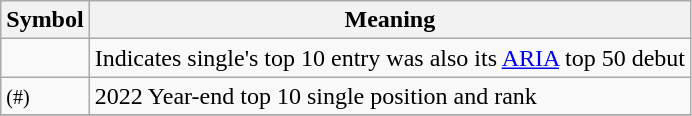<table Class="wikitable">
<tr>
<th>Symbol</th>
<th>Meaning</th>
</tr>
<tr '>
<td></td>
<td>Indicates single's top 10 entry was also its <a href='#'>ARIA</a> top 50 debut</td>
</tr>
<tr>
<td><small>(#)</small></td>
<td>2022 Year-end top 10 single position and rank</td>
</tr>
<tr>
</tr>
</table>
